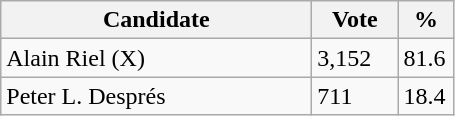<table class="wikitable">
<tr>
<th bgcolor="#DDDDFF" width="200px">Candidate</th>
<th bgcolor="#DDDDFF" width="50px">Vote</th>
<th bgcolor="#DDDDFF" width="30px">%</th>
</tr>
<tr>
<td>Alain Riel (X)</td>
<td>3,152</td>
<td>81.6</td>
</tr>
<tr>
<td>Peter L. Després</td>
<td>711</td>
<td>18.4</td>
</tr>
</table>
